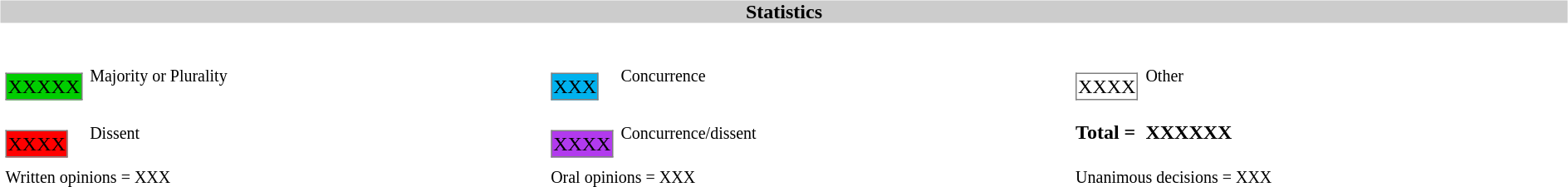<table width=100%>
<tr>
<td><br><table width=100% align=center cellpadding=0 cellspacing=0>
<tr>
<th bgcolor=#CCCCCC>Statistics</th>
</tr>
<tr>
<td><br><table width=100% cellpadding="2" cellspacing="2" border="0"width=25px>
<tr>
<td><br><table border="1" style="border-collapse:collapse;">
<tr>
<td align=center bgcolor=#00CD00 width=25px>XXXXX</td>
</tr>
</table>
</td>
<td><small>Majority or Plurality</small></td>
<td width=25px><br><table border="1" style="border-collapse:collapse;">
<tr>
<td align=center width=25px bgcolor=#00B2EE>XXX</td>
</tr>
</table>
</td>
<td><small>Concurrence</small></td>
<td width=25px><br><table border="1" style="border-collapse:collapse;">
<tr>
<td align=center width=25px bgcolor=white>XXXX</td>
</tr>
</table>
</td>
<td><small>Other</small></td>
</tr>
<tr>
<td width=25px><br><table border="1" style="border-collapse:collapse;">
<tr>
<td align=center width=25px bgcolor=red>XXXX</td>
</tr>
</table>
</td>
<td><small>Dissent</small></td>
<td width=25px><br><table border="1" style="border-collapse:collapse;">
<tr>
<td align=center width=25px bgcolor=#B23AEE>XXXX</td>
</tr>
</table>
</td>
<td><small>Concurrence/dissent</small></td>
<td white-space: nowrap><strong>Total = </strong></td>
<td><strong>XXXXXX</strong></td>
</tr>
<tr>
<td colspan=2><small>Written opinions = XXX</small></td>
<td colspan=2><small>Oral opinions = XXX</small></td>
<td colspan=2><small> Unanimous decisions = XXX</small></td>
</tr>
</table>
</td>
</tr>
</table>
</td>
</tr>
</table>
